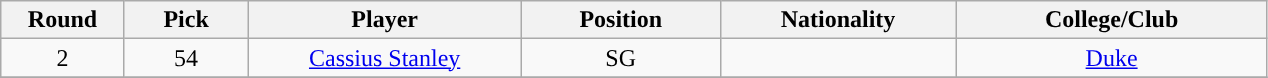<table class="wikitable sortable sortable">
<tr>
<th width="75">Round</th>
<th width="75">Pick</th>
<th width="175">Player</th>
<th width="125">Position</th>
<th width="150">Nationality</th>
<th width="200">College/Club</th>
</tr>
<tr style="text-align: center">
<td>2</td>
<td>54</td>
<td><a href='#'>Cassius Stanley</a></td>
<td>SG</td>
<td></td>
<td><a href='#'>Duke</a></td>
</tr>
<tr style="text-align: center">
</tr>
</table>
